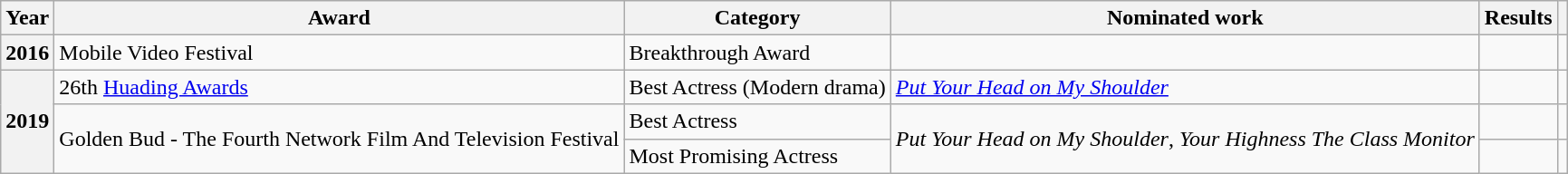<table class="wikitable plainrowheaders">
<tr>
<th scope="col">Year</th>
<th scope="col">Award</th>
<th scope="col">Category</th>
<th scope="col">Nominated work</th>
<th scope="col">Results</th>
<th scope="col" class="unsortable"></th>
</tr>
<tr>
<th scope="row">2016</th>
<td>Mobile Video Festival</td>
<td>Breakthrough Award</td>
<td></td>
<td></td>
<td></td>
</tr>
<tr>
<th scope="row" rowspan="3">2019</th>
<td>26th <a href='#'>Huading Awards</a></td>
<td>Best Actress (Modern drama)</td>
<td><em><a href='#'>Put Your Head on My Shoulder</a></em></td>
<td></td>
<td></td>
</tr>
<tr>
<td rowspan="2">Golden Bud - The Fourth Network Film And Television Festival</td>
<td>Best Actress</td>
<td rowspan="2"><em>Put Your Head on My Shoulder</em>, <em>Your Highness The Class Monitor</em></td>
<td></td>
<td></td>
</tr>
<tr>
<td>Most Promising Actress</td>
<td></td>
<td></td>
</tr>
</table>
